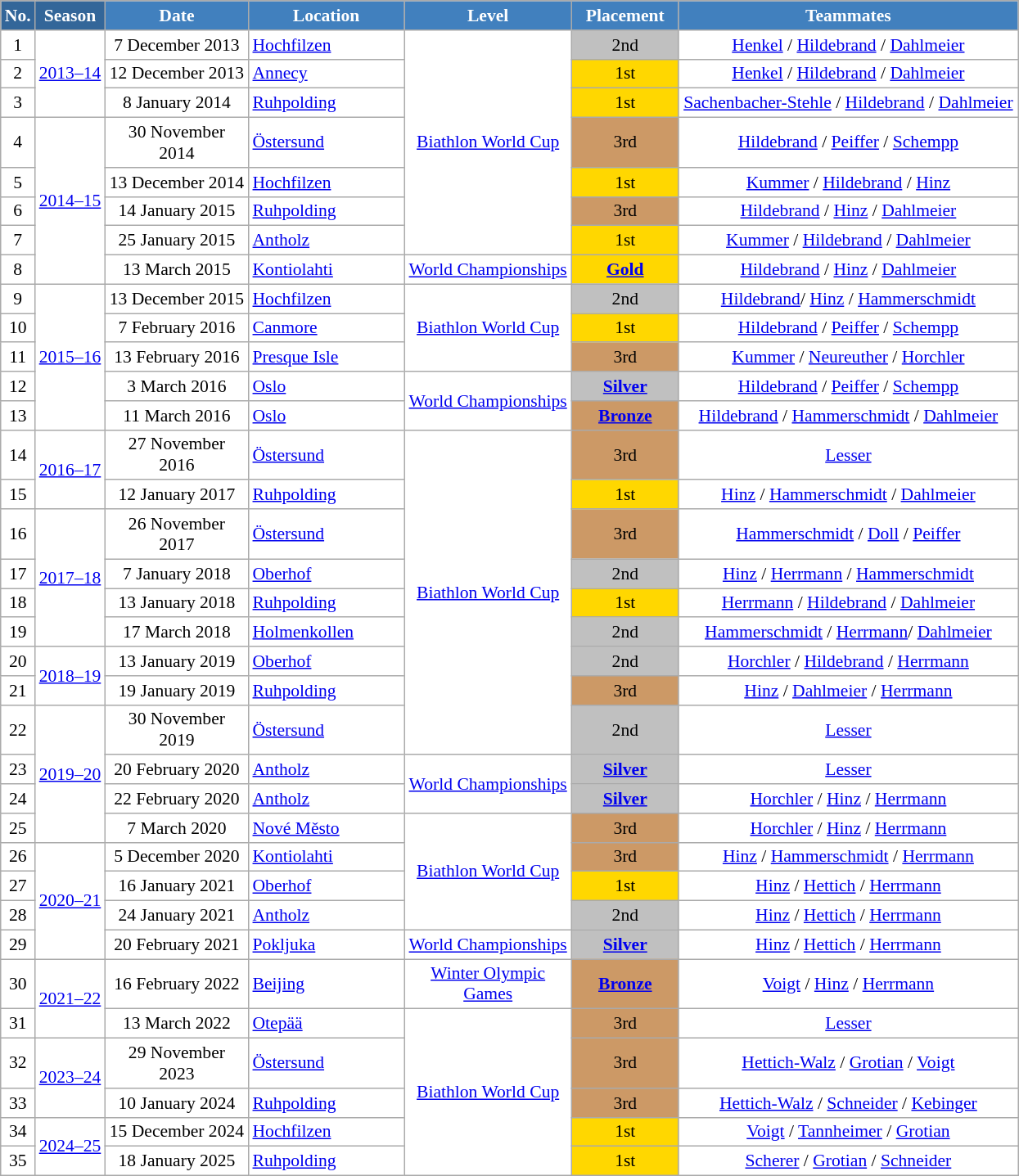<table class="wikitable sortable" style="font-size:90%; text-align:center; border:grey solid 1px; border-collapse:collapse; background:#ffffff;">
<tr style="background:#efefef;">
<th style="background-color:#369; color:white;">No.</th>
<th style="background-color:#369; color:white;">Season</th>
<th style="background-color:#4180be; color:white; width:110px;">Date</th>
<th style="background-color:#4180be; color:white; width:120px;">Location</th>
<th style="background-color:#4180be; color:white; width:130px;">Level</th>
<th style="background-color:#4180be; color:white; width:80px;">Placement</th>
<th style="background-color:#4180be; color:white; width:270px;">Teammates</th>
</tr>
<tr>
<td>1</td>
<td rowspan="3"><a href='#'>2013–14</a></td>
<td>7 December 2013</td>
<td align=left> <a href='#'>Hochfilzen</a></td>
<td rowspan="7"><a href='#'>Biathlon World Cup</a></td>
<td align=center bgcolor="silver">2nd</td>
<td><a href='#'>Henkel</a> / <a href='#'>Hildebrand</a> / <a href='#'>Dahlmeier</a></td>
</tr>
<tr>
<td>2</td>
<td>12 December 2013</td>
<td align=left> <a href='#'>Annecy</a></td>
<td align=center bgcolor="gold">1st</td>
<td><a href='#'>Henkel</a> / <a href='#'>Hildebrand</a> / <a href='#'>Dahlmeier</a></td>
</tr>
<tr>
<td>3</td>
<td>8 January 2014</td>
<td align=left> <a href='#'>Ruhpolding</a></td>
<td align=center bgcolor="gold">1st</td>
<td><a href='#'>Sachenbacher-Stehle</a> / <a href='#'>Hildebrand</a> / <a href='#'>Dahlmeier</a></td>
</tr>
<tr>
<td>4</td>
<td rowspan="5"><a href='#'>2014–15</a></td>
<td>30 November 2014</td>
<td align=left> <a href='#'>Östersund</a></td>
<td align=center bgcolor="#CC9966">3rd</td>
<td><a href='#'>Hildebrand</a> / <a href='#'>Peiffer</a> / <a href='#'>Schempp</a></td>
</tr>
<tr>
<td>5</td>
<td>13 December 2014</td>
<td align=left> <a href='#'>Hochfilzen</a></td>
<td align=center bgcolor="gold">1st</td>
<td><a href='#'>Kummer</a> / <a href='#'>Hildebrand</a> / <a href='#'>Hinz</a></td>
</tr>
<tr>
<td>6</td>
<td>14 January 2015</td>
<td align=left> <a href='#'>Ruhpolding</a></td>
<td align=center bgcolor="#CC9966">3rd</td>
<td><a href='#'>Hildebrand</a> / <a href='#'>Hinz</a> / <a href='#'>Dahlmeier</a></td>
</tr>
<tr>
<td>7</td>
<td>25 January 2015</td>
<td align=left>  <a href='#'>Antholz</a></td>
<td align=center bgcolor="gold">1st</td>
<td><a href='#'>Kummer</a> / <a href='#'>Hildebrand</a> / <a href='#'>Dahlmeier</a></td>
</tr>
<tr>
<td>8</td>
<td>13 March 2015</td>
<td align=left> <a href='#'>Kontiolahti</a></td>
<td><a href='#'>World Championships</a></td>
<td align=center bgcolor="gold"><a href='#'><strong>Gold</strong></a></td>
<td><a href='#'>Hildebrand</a> / <a href='#'>Hinz</a> / <a href='#'>Dahlmeier</a></td>
</tr>
<tr>
<td>9</td>
<td rowspan="5"><a href='#'>2015–16</a></td>
<td>13 December 2015</td>
<td align=left> <a href='#'>Hochfilzen</a></td>
<td rowspan="3"><a href='#'>Biathlon World Cup</a></td>
<td align=center bgcolor="silver">2nd</td>
<td><a href='#'>Hildebrand</a>/ <a href='#'>Hinz</a> / <a href='#'>Hammerschmidt</a></td>
</tr>
<tr>
<td>10</td>
<td>7 February 2016</td>
<td align=left> <a href='#'>Canmore</a></td>
<td align=center bgcolor="gold">1st</td>
<td><a href='#'>Hildebrand</a> / <a href='#'>Peiffer</a> / <a href='#'>Schempp</a></td>
</tr>
<tr>
<td>11</td>
<td>13 February 2016</td>
<td align=left> <a href='#'>Presque Isle</a></td>
<td align=center bgcolor="#CC9966">3rd</td>
<td><a href='#'>Kummer</a> / <a href='#'>Neureuther</a> / <a href='#'>Horchler</a></td>
</tr>
<tr>
<td>12</td>
<td>3 March 2016</td>
<td align=left> <a href='#'>Oslo</a></td>
<td rowspan="2"><a href='#'>World Championships</a></td>
<td align=center bgcolor="silver"><a href='#'><strong>Silver</strong></a></td>
<td><a href='#'>Hildebrand</a> / <a href='#'>Peiffer</a> / <a href='#'>Schempp</a></td>
</tr>
<tr>
<td>13</td>
<td>11 March 2016</td>
<td align=left> <a href='#'>Oslo</a></td>
<td align=center bgcolor="#cc9966"><a href='#'><strong>Bronze</strong></a></td>
<td><a href='#'>Hildebrand</a> / <a href='#'>Hammerschmidt</a> / <a href='#'>Dahlmeier</a></td>
</tr>
<tr>
<td>14</td>
<td rowspan="2"><a href='#'>2016–17</a></td>
<td>27 November 2016</td>
<td align=left> <a href='#'>Östersund</a></td>
<td rowspan="9"><a href='#'>Biathlon World Cup</a></td>
<td align=center bgcolor="#CC9966">3rd</td>
<td><a href='#'>Lesser</a></td>
</tr>
<tr>
<td>15</td>
<td>12 January 2017</td>
<td align=left> <a href='#'>Ruhpolding</a></td>
<td align=center bgcolor="gold">1st</td>
<td><a href='#'>Hinz</a> / <a href='#'>Hammerschmidt</a> / <a href='#'>Dahlmeier</a></td>
</tr>
<tr>
<td>16</td>
<td rowspan="4"><a href='#'>2017–18</a></td>
<td>26 November 2017</td>
<td align=left> <a href='#'>Östersund</a></td>
<td align=center bgcolor="#CC9966">3rd</td>
<td><a href='#'>Hammerschmidt</a> / <a href='#'>Doll</a> / <a href='#'>Peiffer</a></td>
</tr>
<tr>
<td>17</td>
<td>7 January 2018</td>
<td align=left> <a href='#'>Oberhof</a></td>
<td align=center bgcolor="silver">2nd</td>
<td><a href='#'>Hinz</a> / <a href='#'>Herrmann</a> / <a href='#'>Hammerschmidt</a></td>
</tr>
<tr>
<td>18</td>
<td>13 January 2018</td>
<td align=left> <a href='#'>Ruhpolding</a></td>
<td align=center bgcolor="gold">1st</td>
<td><a href='#'>Herrmann</a> / <a href='#'>Hildebrand</a> / <a href='#'>Dahlmeier</a></td>
</tr>
<tr>
<td>19</td>
<td>17 March 2018</td>
<td align=left> <a href='#'>Holmenkollen</a></td>
<td align=center bgcolor="silver">2nd</td>
<td><a href='#'>Hammerschmidt</a> / <a href='#'>Herrmann</a>/ <a href='#'>Dahlmeier</a></td>
</tr>
<tr>
<td>20</td>
<td rowspan="2"><a href='#'>2018–19</a></td>
<td>13 January 2019</td>
<td align=left> <a href='#'>Oberhof</a></td>
<td align=center bgcolor="silver">2nd</td>
<td><a href='#'>Horchler</a> / <a href='#'>Hildebrand</a> / <a href='#'>Herrmann</a></td>
</tr>
<tr>
<td>21</td>
<td>19 January 2019</td>
<td align=left> <a href='#'>Ruhpolding</a></td>
<td align=center bgcolor="#CC9966">3rd</td>
<td><a href='#'>Hinz</a> / <a href='#'>Dahlmeier</a> / <a href='#'>Herrmann</a></td>
</tr>
<tr>
<td>22</td>
<td rowspan="4"><a href='#'>2019–20</a></td>
<td>30 November 2019</td>
<td align=left> <a href='#'>Östersund</a></td>
<td align=center bgcolor="silver">2nd</td>
<td><a href='#'>Lesser</a></td>
</tr>
<tr>
<td>23</td>
<td>20 February 2020</td>
<td align=left> <a href='#'>Antholz</a></td>
<td rowspan="2"><a href='#'>World Championships</a></td>
<td align=center bgcolor="silver"><a href='#'><strong>Silver</strong></a></td>
<td><a href='#'>Lesser</a></td>
</tr>
<tr>
<td>24</td>
<td>22 February 2020</td>
<td align=left> <a href='#'>Antholz</a></td>
<td align=center bgcolor="silver"><a href='#'><strong>Silver</strong></a></td>
<td><a href='#'>Horchler</a> / <a href='#'>Hinz</a> / <a href='#'>Herrmann</a></td>
</tr>
<tr>
<td>25</td>
<td>7 March 2020</td>
<td align=left> <a href='#'>Nové Město</a></td>
<td rowspan="4"><a href='#'>Biathlon World Cup</a></td>
<td align=center bgcolor="#CC9966">3rd</td>
<td><a href='#'>Horchler</a> / <a href='#'>Hinz</a> / <a href='#'>Herrmann</a></td>
</tr>
<tr>
<td>26</td>
<td rowspan="4"><a href='#'>2020–21</a></td>
<td>5 December 2020</td>
<td align=left> <a href='#'>Kontiolahti</a></td>
<td align=center bgcolor="#cc9966">3rd</td>
<td><a href='#'>Hinz</a> / <a href='#'>Hammerschmidt</a> / <a href='#'>Herrmann</a></td>
</tr>
<tr>
<td>27</td>
<td>16 January 2021</td>
<td align=left> <a href='#'>Oberhof</a></td>
<td align=center bgcolor="gold">1st</td>
<td><a href='#'>Hinz</a> / <a href='#'>Hettich</a> / <a href='#'>Herrmann</a></td>
</tr>
<tr>
<td>28</td>
<td>24 January 2021</td>
<td align=left> <a href='#'>Antholz</a></td>
<td align=center bgcolor="silver">2nd</td>
<td><a href='#'>Hinz</a> / <a href='#'>Hettich</a> / <a href='#'>Herrmann</a></td>
</tr>
<tr>
<td>29</td>
<td>20 February 2021</td>
<td align=left> <a href='#'>Pokljuka</a></td>
<td><a href='#'>World Championships</a></td>
<td align=center bgcolor="silver"><a href='#'><strong>Silver</strong></a></td>
<td><a href='#'>Hinz</a> / <a href='#'>Hettich</a> / <a href='#'>Herrmann</a></td>
</tr>
<tr>
<td>30</td>
<td rowspan="2"><a href='#'>2021–22</a></td>
<td>16 February 2022</td>
<td align=left> <a href='#'>Beijing</a></td>
<td><a href='#'>Winter Olympic Games</a></td>
<td align=center bgcolor="#CC9966"><a href='#'><strong>Bronze</strong></a></td>
<td><a href='#'>Voigt</a> / <a href='#'>Hinz</a> / <a href='#'>Herrmann</a></td>
</tr>
<tr>
<td>31</td>
<td>13 March 2022</td>
<td align=left>  <a href='#'>Otepää</a></td>
<td rowspan="5"><a href='#'>Biathlon World Cup</a></td>
<td align=center bgcolor="#CC9966">3rd</td>
<td><a href='#'>Lesser</a></td>
</tr>
<tr>
<td>32</td>
<td rowspan="2"><a href='#'>2023–24</a></td>
<td>29 November 2023</td>
<td align=left> <a href='#'>Östersund</a></td>
<td align=center bgcolor="#CC9966">3rd</td>
<td><a href='#'>Hettich-Walz</a> / <a href='#'>Grotian</a> / <a href='#'>Voigt</a></td>
</tr>
<tr>
<td>33</td>
<td>10 January 2024</td>
<td align=left> <a href='#'>Ruhpolding</a></td>
<td align=center bgcolor="#CC9966">3rd</td>
<td><a href='#'>Hettich-Walz</a> / <a href='#'>Schneider</a> / <a href='#'>Kebinger</a></td>
</tr>
<tr>
<td>34</td>
<td rowspan="2"><a href='#'>2024–25</a></td>
<td>15 December 2024</td>
<td align=left> <a href='#'>Hochfilzen</a></td>
<td align=center bgcolor="gold">1st</td>
<td><a href='#'>Voigt</a> / <a href='#'>Tannheimer</a> / <a href='#'>Grotian</a></td>
</tr>
<tr>
<td>35</td>
<td>18 January 2025</td>
<td align=left> <a href='#'>Ruhpolding</a></td>
<td align=center bgcolor="gold">1st</td>
<td><a href='#'>Scherer</a> / <a href='#'>Grotian</a> / <a href='#'>Schneider</a></td>
</tr>
</table>
